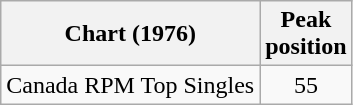<table class="wikitable">
<tr>
<th>Chart (1976)</th>
<th>Peak<br>position</th>
</tr>
<tr>
<td>Canada RPM Top Singles</td>
<td style="text-align:center;">55</td>
</tr>
</table>
